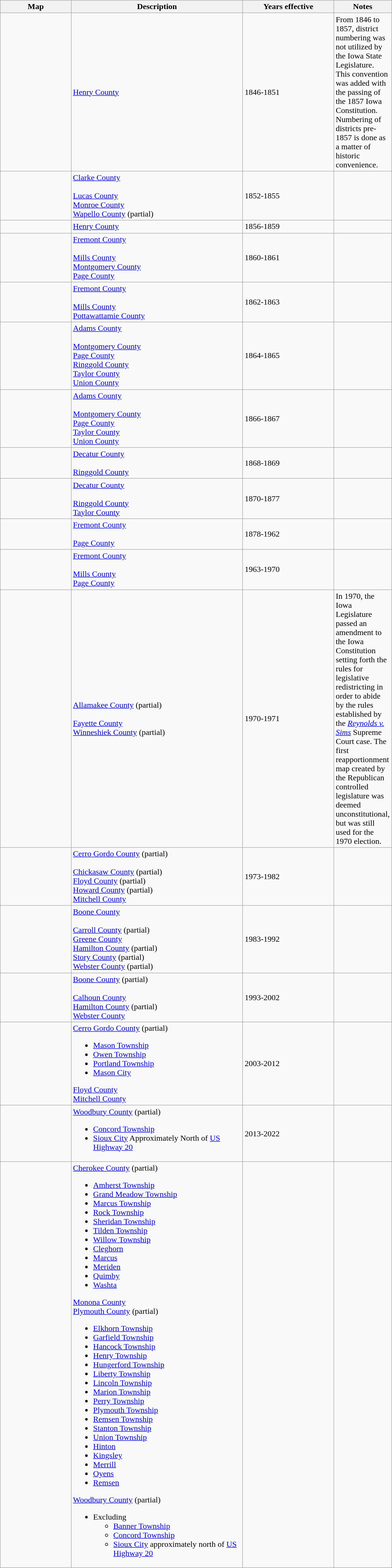<table class="wikitable sortable">
<tr>
<th style="width:100pt;">Map</th>
<th style="width:250pt;">Description</th>
<th style="width:130pt;">Years effective</th>
<th style="width:15pt;">Notes</th>
</tr>
<tr>
<td></td>
<td><a href='#'>Henry County</a></td>
<td>1846-1851</td>
<td>From 1846 to 1857, district numbering was not utilized by the Iowa State Legislature. This convention was added with the passing of the 1857 Iowa Constitution. Numbering of districts pre-1857 is done as a matter of historic convenience.</td>
</tr>
<tr>
<td></td>
<td><a href='#'>Clarke County</a><br><br><a href='#'>Lucas County</a><br>
<a href='#'>Monroe County</a><br>
<a href='#'>Wapello County</a> (partial)</td>
<td>1852-1855</td>
<td></td>
</tr>
<tr>
<td></td>
<td><a href='#'>Henry County</a></td>
<td>1856-1859</td>
<td></td>
</tr>
<tr>
<td></td>
<td><a href='#'>Fremont County</a><br><br><a href='#'>Mills County</a><br>
<a href='#'>Montgomery County</a><br>
<a href='#'>Page County</a></td>
<td>1860-1861</td>
<td></td>
</tr>
<tr>
<td></td>
<td><a href='#'>Fremont County</a><br><br><a href='#'>Mills County</a><br>
<a href='#'>Pottawattamie County</a></td>
<td>1862-1863</td>
<td></td>
</tr>
<tr>
<td></td>
<td><a href='#'>Adams County</a><br><br><a href='#'>Montgomery County</a><br>
<a href='#'>Page County</a><br>
<a href='#'>Ringgold County</a><br>
<a href='#'>Taylor County</a><br>
<a href='#'>Union County</a></td>
<td>1864-1865</td>
<td></td>
</tr>
<tr>
<td></td>
<td><a href='#'>Adams County</a><br><br><a href='#'>Montgomery County</a><br>
<a href='#'>Page County</a><br>
<a href='#'>Taylor County</a><br>
<a href='#'>Union County</a></td>
<td>1866-1867</td>
<td></td>
</tr>
<tr>
<td></td>
<td><a href='#'>Decatur County</a><br><br><a href='#'>Ringgold County</a></td>
<td>1868-1869</td>
<td></td>
</tr>
<tr>
<td></td>
<td><a href='#'>Decatur County</a><br><br><a href='#'>Ringgold County</a><br>
<a href='#'>Taylor County</a></td>
<td>1870-1877</td>
<td></td>
</tr>
<tr>
<td></td>
<td><a href='#'>Fremont County</a><br><br><a href='#'>Page County</a></td>
<td>1878-1962</td>
<td></td>
</tr>
<tr>
<td></td>
<td><a href='#'>Fremont County</a><br><br><a href='#'>Mills County</a><br>
<a href='#'>Page County</a></td>
<td>1963-1970</td>
<td></td>
</tr>
<tr>
<td></td>
<td><a href='#'>Allamakee County</a> (partial)<br><br><a href='#'>Fayette County</a><br>
<a href='#'>Winneshiek County</a> (partial)</td>
<td>1970-1971</td>
<td>In 1970, the Iowa Legislature passed an amendment to the Iowa Constitution setting forth the rules for legislative redistricting in order to abide by the rules established by the <em><a href='#'>Reynolds v. Sims</a></em> Supreme Court case. The first reapportionment map created by the Republican controlled legislature was deemed unconstitutional, but was still used for the 1970 election.</td>
</tr>
<tr>
<td></td>
<td><a href='#'>Cerro Gordo County</a> (partial)<br><br><a href='#'>Chickasaw County</a> (partial)<br>
<a href='#'>Floyd County</a> (partial)<br>
<a href='#'>Howard County</a> (partial)<br>
<a href='#'>Mitchell County</a></td>
<td>1973-1982</td>
<td></td>
</tr>
<tr>
<td></td>
<td><a href='#'>Boone County</a><br><br><a href='#'>Carroll County</a> (partial)<br>
<a href='#'>Greene County</a><br>
<a href='#'>Hamilton County</a> (partial)<br>
<a href='#'>Story County</a> (partial)<br>
<a href='#'>Webster County</a> (partial)</td>
<td>1983-1992</td>
<td></td>
</tr>
<tr>
<td></td>
<td><a href='#'>Boone County</a> (partial)<br><br><a href='#'>Calhoun County</a><br>
<a href='#'>Hamilton County</a> (partial)<br>
<a href='#'>Webster County</a></td>
<td>1993-2002</td>
<td></td>
</tr>
<tr>
<td></td>
<td><a href='#'>Cerro Gordo County</a> (partial)<br><ul><li><a href='#'>Mason Township</a></li><li><a href='#'>Owen Township</a></li><li><a href='#'>Portland Township</a></li><li><a href='#'>Mason City</a></li></ul><a href='#'>Floyd County</a><br>
<a href='#'>Mitchell County</a></td>
<td>2003-2012</td>
<td></td>
</tr>
<tr>
<td></td>
<td><a href='#'>Woodbury County</a> (partial)<br><ul><li><a href='#'>Concord Township</a></li><li><a href='#'>Sioux City</a> Approximately North of <a href='#'>US Highway 20</a></li></ul></td>
<td>2013-2022</td>
<td></td>
</tr>
<tr>
<td></td>
<td><a href='#'>Cherokee County</a> (partial)<br><ul><li><a href='#'>Amherst Township</a></li><li><a href='#'>Grand Meadow Township</a></li><li><a href='#'>Marcus Township</a></li><li><a href='#'>Rock Township</a></li><li><a href='#'>Sheridan Township</a></li><li><a href='#'>Tilden Township</a></li><li><a href='#'>Willow Township</a></li><li><a href='#'>Cleghorn</a></li><li><a href='#'>Marcus</a></li><li><a href='#'>Meriden</a></li><li><a href='#'>Quimby</a></li><li><a href='#'>Washta</a></li></ul><a href='#'>Monona County</a><br>
<a href='#'>Plymouth County</a> (partial)<ul><li><a href='#'>Elkhorn Township</a></li><li><a href='#'>Garfield Township</a></li><li><a href='#'>Hancock Township</a></li><li><a href='#'>Henry Township</a></li><li><a href='#'>Hungerford Township</a></li><li><a href='#'>Liberty Township</a></li><li><a href='#'>Lincoln Township</a></li><li><a href='#'>Marion Township</a></li><li><a href='#'>Perry Township</a></li><li><a href='#'>Plymouth Township</a></li><li><a href='#'>Remsen Township</a></li><li><a href='#'>Stanton Township</a></li><li><a href='#'>Union Township</a></li><li><a href='#'>Hinton</a></li><li><a href='#'>Kingsley</a></li><li><a href='#'>Merrill</a></li><li><a href='#'>Oyens</a></li><li><a href='#'>Remsen</a></li></ul><a href='#'>Woodbury County</a> (partial)<ul><li>Excluding<ul><li><a href='#'>Banner Township</a></li><li><a href='#'>Concord Township</a></li><li><a href='#'>Sioux City</a> approximately north of <a href='#'>US Highway 20</a></li></ul></li></ul></td>
<td></td>
</tr>
</table>
